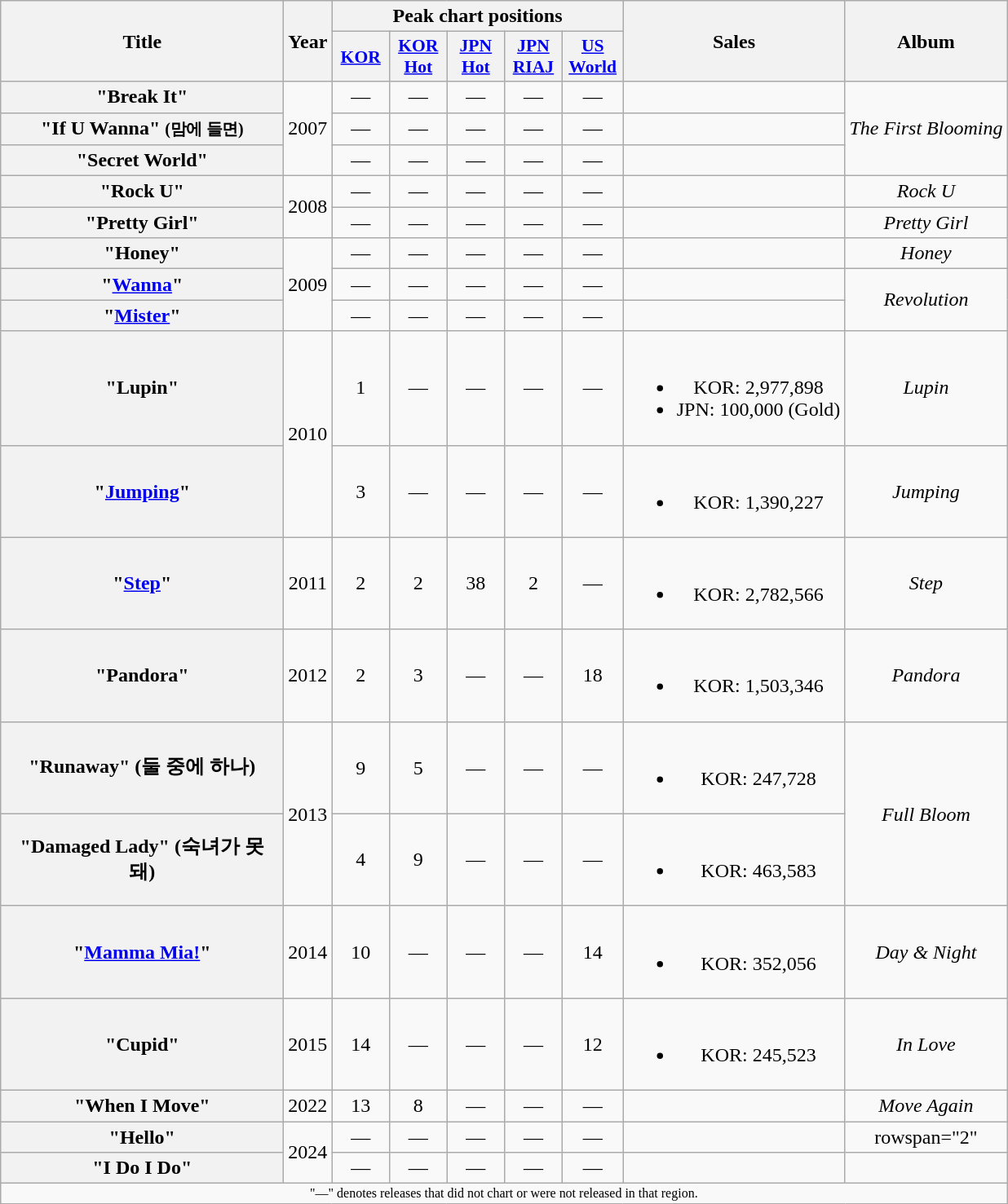<table class="wikitable plainrowheaders" style="text-align:center;">
<tr>
<th rowspan="2" scope="col" style="width:14em;">Title</th>
<th rowspan="2" scope="col">Year</th>
<th colspan="5" scope="col">Peak chart positions</th>
<th rowspan="2" scope="col">Sales</th>
<th rowspan="2" scope="col">Album</th>
</tr>
<tr>
<th scope="col" style="width:2.8em;font-size:90%;"><a href='#'>KOR</a><br></th>
<th scope="col" style="width:2.8em;font-size:90%;"><a href='#'>KOR Hot</a><br></th>
<th scope="col" style="width:2.8em;font-size:90%;"><a href='#'>JPN Hot</a><br></th>
<th scope="col" style="width:2.8em;font-size:90%;"><a href='#'>JPN RIAJ</a><br></th>
<th scope="col" style="width:3em;font-size:90%;"><a href='#'>US World</a><br></th>
</tr>
<tr>
<th scope="row">"Break It"</th>
<td rowspan="3">2007</td>
<td>—</td>
<td>—</td>
<td>—</td>
<td>—</td>
<td>—</td>
<td></td>
<td rowspan="3"><em>The First Blooming</em></td>
</tr>
<tr>
<th scope="row">"If U Wanna" <small>(맘에 들면)</small></th>
<td>—</td>
<td>—</td>
<td>—</td>
<td>—</td>
<td>—</td>
<td></td>
</tr>
<tr>
<th scope="row">"Secret World"</th>
<td>—</td>
<td>—</td>
<td>—</td>
<td>—</td>
<td>—</td>
<td></td>
</tr>
<tr>
<th scope="row">"Rock U"</th>
<td rowspan="2">2008</td>
<td>—</td>
<td>—</td>
<td>—</td>
<td>—</td>
<td>—</td>
<td></td>
<td><em>Rock U</em></td>
</tr>
<tr>
<th scope="row">"Pretty Girl"</th>
<td>—</td>
<td>—</td>
<td>—</td>
<td>—</td>
<td>—</td>
<td></td>
<td><em>Pretty Girl</em></td>
</tr>
<tr>
<th scope="row">"Honey"</th>
<td rowspan="3">2009</td>
<td>—</td>
<td>—</td>
<td>—</td>
<td>—</td>
<td>—</td>
<td></td>
<td><em>Honey</em></td>
</tr>
<tr>
<th scope="row">"<a href='#'>Wanna</a>"</th>
<td>—</td>
<td>—</td>
<td>—</td>
<td>—</td>
<td>—</td>
<td></td>
<td rowspan="2"><em>Revolution</em></td>
</tr>
<tr>
<th scope="row">"<a href='#'>Mister</a>"</th>
<td>—</td>
<td>—</td>
<td>—</td>
<td>—</td>
<td>—</td>
<td></td>
</tr>
<tr>
<th scope="row">"Lupin"</th>
<td rowspan="2">2010</td>
<td>1</td>
<td>—</td>
<td>—</td>
<td>—</td>
<td>—</td>
<td><br><ul><li>KOR: 2,977,898</li><li>JPN: 100,000 (Gold)</li></ul></td>
<td><em>Lupin</em></td>
</tr>
<tr>
<th scope="row">"<a href='#'>Jumping</a>"</th>
<td>3</td>
<td>—</td>
<td>—</td>
<td>—</td>
<td>—</td>
<td><br><ul><li>KOR: 1,390,227</li></ul></td>
<td><em>Jumping</em></td>
</tr>
<tr>
<th scope="row">"<a href='#'>Step</a>"</th>
<td>2011</td>
<td>2</td>
<td>2</td>
<td>38</td>
<td>2</td>
<td>—</td>
<td><br><ul><li>KOR: 2,782,566</li></ul></td>
<td><em>Step</em></td>
</tr>
<tr>
<th scope="row">"Pandora"</th>
<td>2012</td>
<td>2</td>
<td>3</td>
<td>—</td>
<td>—</td>
<td>18</td>
<td><br><ul><li>KOR: 1,503,346</li></ul></td>
<td><em>Pandora</em></td>
</tr>
<tr>
<th scope="row">"Runaway" (둘 중에 하나)</th>
<td rowspan="2">2013</td>
<td>9</td>
<td>5</td>
<td>—</td>
<td>—</td>
<td>—</td>
<td><br><ul><li>KOR: 247,728</li></ul></td>
<td rowspan="2"><em>Full Bloom</em></td>
</tr>
<tr>
<th scope="row">"Damaged Lady" (숙녀가 못 돼)</th>
<td>4</td>
<td>9</td>
<td>—</td>
<td>—</td>
<td>—</td>
<td><br><ul><li>KOR: 463,583</li></ul></td>
</tr>
<tr>
<th scope="row">"<a href='#'>Mamma Mia!</a>"</th>
<td>2014</td>
<td>10</td>
<td>—</td>
<td>—</td>
<td>—</td>
<td>14</td>
<td><br><ul><li>KOR: 352,056</li></ul></td>
<td><em>Day & Night</em></td>
</tr>
<tr>
<th scope="row">"Cupid"</th>
<td>2015</td>
<td>14</td>
<td>—</td>
<td>—</td>
<td>—</td>
<td>12</td>
<td><br><ul><li>KOR: 245,523</li></ul></td>
<td><em>In Love</em></td>
</tr>
<tr>
<th scope="row">"When I Move"</th>
<td>2022</td>
<td>13</td>
<td>8</td>
<td>—</td>
<td>—</td>
<td>—</td>
<td></td>
<td><em>Move Again</em></td>
</tr>
<tr>
<th scope="row">"Hello"</th>
<td rowspan="2">2024</td>
<td>—</td>
<td>—</td>
<td>—</td>
<td>—</td>
<td>—</td>
<td></td>
<td>rowspan="2" </td>
</tr>
<tr>
<th scope="row">"I Do I Do"</th>
<td>—</td>
<td>—</td>
<td>—</td>
<td>—</td>
<td>—</td>
<td></td>
</tr>
<tr>
<td colspan="15" style="text-align:center; font-size:8pt;">"—" denotes releases that did not chart or were not released in that region.</td>
</tr>
</table>
